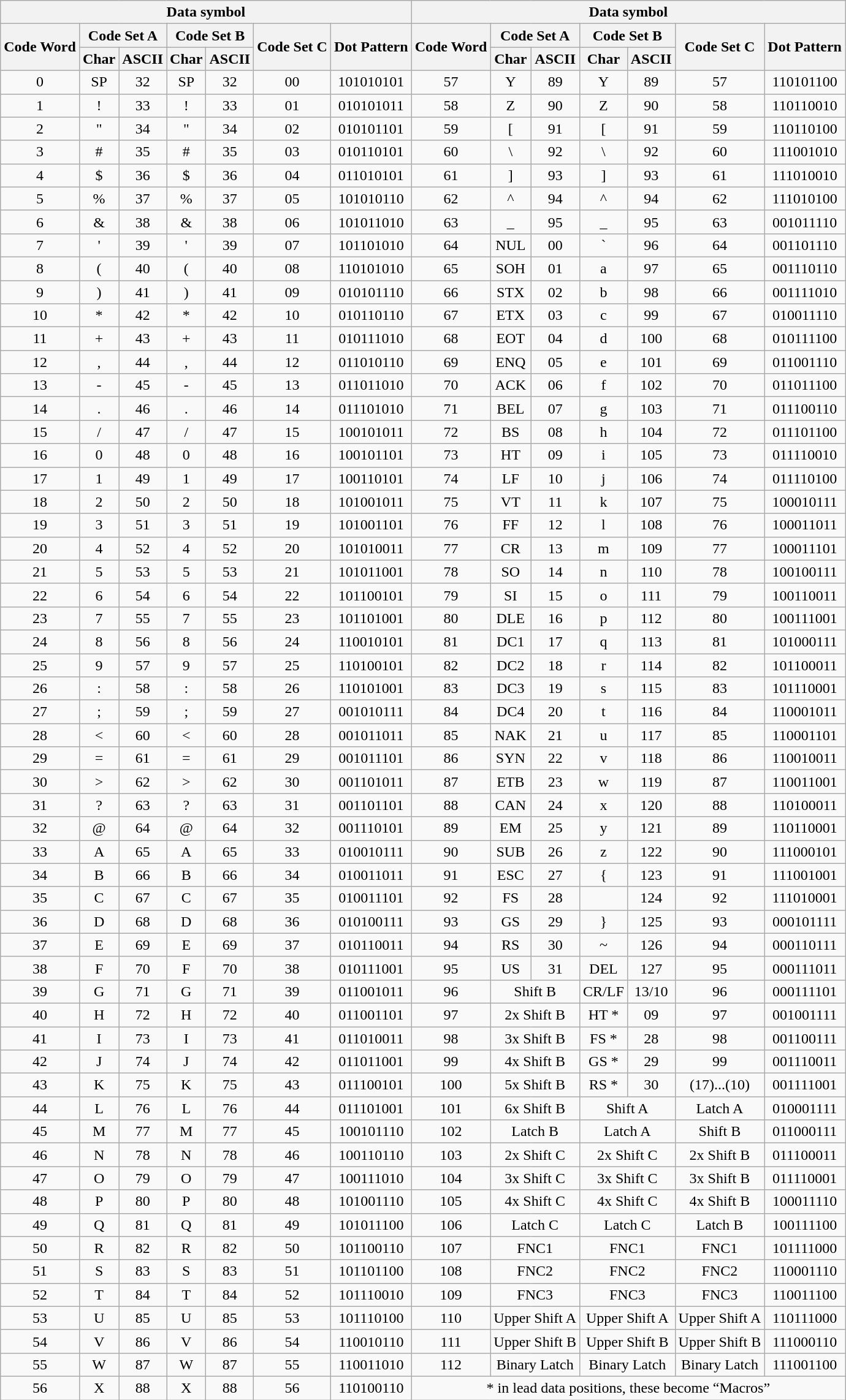<table class="wikitable" border="1" style="text-align:center">
<tr>
<th colspan=7>Data symbol</th>
<th colspan=7>Data symbol</th>
</tr>
<tr>
<th rowspan=2>Code Word</th>
<th colspan=2>Code Set A</th>
<th colspan=2>Code Set B</th>
<th rowspan=2>Code Set C</th>
<th rowspan=2>Dot Pattern</th>
<th rowspan=2>Code Word</th>
<th colspan=2>Code Set A</th>
<th colspan=2>Code Set B</th>
<th rowspan=2>Code Set C</th>
<th rowspan=2>Dot Pattern</th>
</tr>
<tr>
<th>Char</th>
<th>ASCII</th>
<th>Char</th>
<th>ASCII</th>
<th>Char</th>
<th>ASCII</th>
<th>Char</th>
<th>ASCII</th>
</tr>
<tr>
<td>0</td>
<td>SP</td>
<td>32</td>
<td>SP</td>
<td>32</td>
<td>00</td>
<td>101010101</td>
<td>57</td>
<td>Y</td>
<td>89</td>
<td>Y</td>
<td>89</td>
<td>57</td>
<td>110101100</td>
</tr>
<tr>
<td>1</td>
<td>!</td>
<td>33</td>
<td>!</td>
<td>33</td>
<td>01</td>
<td>010101011</td>
<td>58</td>
<td>Z</td>
<td>90</td>
<td>Z</td>
<td>90</td>
<td>58</td>
<td>110110010</td>
</tr>
<tr>
<td>2</td>
<td>"</td>
<td>34</td>
<td>"</td>
<td>34</td>
<td>02</td>
<td>010101101</td>
<td>59</td>
<td>[</td>
<td>91</td>
<td>[</td>
<td>91</td>
<td>59</td>
<td>110110100</td>
</tr>
<tr>
<td>3</td>
<td>#</td>
<td>35</td>
<td>#</td>
<td>35</td>
<td>03</td>
<td>010110101</td>
<td>60</td>
<td>\</td>
<td>92</td>
<td>\</td>
<td>92</td>
<td>60</td>
<td>111001010</td>
</tr>
<tr>
<td>4</td>
<td>$</td>
<td>36</td>
<td>$</td>
<td>36</td>
<td>04</td>
<td>011010101</td>
<td>61</td>
<td>]</td>
<td>93</td>
<td>]</td>
<td>93</td>
<td>61</td>
<td>111010010</td>
</tr>
<tr>
<td>5</td>
<td>%</td>
<td>37</td>
<td>%</td>
<td>37</td>
<td>05</td>
<td>101010110</td>
<td>62</td>
<td>^</td>
<td>94</td>
<td>^</td>
<td>94</td>
<td>62</td>
<td>111010100</td>
</tr>
<tr>
<td>6</td>
<td>&</td>
<td>38</td>
<td>&</td>
<td>38</td>
<td>06</td>
<td>101011010</td>
<td>63</td>
<td>_</td>
<td>95</td>
<td>_</td>
<td>95</td>
<td>63</td>
<td>001011110</td>
</tr>
<tr>
<td>7</td>
<td>'</td>
<td>39</td>
<td>'</td>
<td>39</td>
<td>07</td>
<td>101101010</td>
<td>64</td>
<td>NUL</td>
<td>00</td>
<td>`</td>
<td>96</td>
<td>64</td>
<td>001101110</td>
</tr>
<tr>
<td>8</td>
<td>(</td>
<td>40</td>
<td>(</td>
<td>40</td>
<td>08</td>
<td>110101010</td>
<td>65</td>
<td>SOH</td>
<td>01</td>
<td>a</td>
<td>97</td>
<td>65</td>
<td>001110110</td>
</tr>
<tr>
<td>9</td>
<td>)</td>
<td>41</td>
<td>)</td>
<td>41</td>
<td>09</td>
<td>010101110</td>
<td>66</td>
<td>STX</td>
<td>02</td>
<td>b</td>
<td>98</td>
<td>66</td>
<td>001111010</td>
</tr>
<tr>
<td>10</td>
<td>*</td>
<td>42</td>
<td>*</td>
<td>42</td>
<td>10</td>
<td>010110110</td>
<td>67</td>
<td>ETX</td>
<td>03</td>
<td>c</td>
<td>99</td>
<td>67</td>
<td>010011110</td>
</tr>
<tr>
<td>11</td>
<td>+</td>
<td>43</td>
<td>+</td>
<td>43</td>
<td>11</td>
<td>010111010</td>
<td>68</td>
<td>EOT</td>
<td>04</td>
<td>d</td>
<td>100</td>
<td>68</td>
<td>010111100</td>
</tr>
<tr>
<td>12</td>
<td>,</td>
<td>44</td>
<td>,</td>
<td>44</td>
<td>12</td>
<td>011010110</td>
<td>69</td>
<td>ENQ</td>
<td>05</td>
<td>e</td>
<td>101</td>
<td>69</td>
<td>011001110</td>
</tr>
<tr>
<td>13</td>
<td>-</td>
<td>45</td>
<td>-</td>
<td>45</td>
<td>13</td>
<td>011011010</td>
<td>70</td>
<td>ACK</td>
<td>06</td>
<td>f</td>
<td>102</td>
<td>70</td>
<td>011011100</td>
</tr>
<tr>
<td>14</td>
<td>.</td>
<td>46</td>
<td>.</td>
<td>46</td>
<td>14</td>
<td>011101010</td>
<td>71</td>
<td>BEL</td>
<td>07</td>
<td>g</td>
<td>103</td>
<td>71</td>
<td>011100110</td>
</tr>
<tr>
<td>15</td>
<td>/</td>
<td>47</td>
<td>/</td>
<td>47</td>
<td>15</td>
<td>100101011</td>
<td>72</td>
<td>BS</td>
<td>08</td>
<td>h</td>
<td>104</td>
<td>72</td>
<td>011101100</td>
</tr>
<tr>
<td>16</td>
<td>0</td>
<td>48</td>
<td>0</td>
<td>48</td>
<td>16</td>
<td>100101101</td>
<td>73</td>
<td>HT</td>
<td>09</td>
<td>i</td>
<td>105</td>
<td>73</td>
<td>011110010</td>
</tr>
<tr>
<td>17</td>
<td>1</td>
<td>49</td>
<td>1</td>
<td>49</td>
<td>17</td>
<td>100110101</td>
<td>74</td>
<td>LF</td>
<td>10</td>
<td>j</td>
<td>106</td>
<td>74</td>
<td>011110100</td>
</tr>
<tr>
<td>18</td>
<td>2</td>
<td>50</td>
<td>2</td>
<td>50</td>
<td>18</td>
<td>101001011</td>
<td>75</td>
<td>VT</td>
<td>11</td>
<td>k</td>
<td>107</td>
<td>75</td>
<td>100010111</td>
</tr>
<tr>
<td>19</td>
<td>3</td>
<td>51</td>
<td>3</td>
<td>51</td>
<td>19</td>
<td>101001101</td>
<td>76</td>
<td>FF</td>
<td>12</td>
<td>l</td>
<td>108</td>
<td>76</td>
<td>100011011</td>
</tr>
<tr>
<td>20</td>
<td>4</td>
<td>52</td>
<td>4</td>
<td>52</td>
<td>20</td>
<td>101010011</td>
<td>77</td>
<td>CR</td>
<td>13</td>
<td>m</td>
<td>109</td>
<td>77</td>
<td>100011101</td>
</tr>
<tr>
<td>21</td>
<td>5</td>
<td>53</td>
<td>5</td>
<td>53</td>
<td>21</td>
<td>101011001</td>
<td>78</td>
<td>SO</td>
<td>14</td>
<td>n</td>
<td>110</td>
<td>78</td>
<td>100100111</td>
</tr>
<tr>
<td>22</td>
<td>6</td>
<td>54</td>
<td>6</td>
<td>54</td>
<td>22</td>
<td>101100101</td>
<td>79</td>
<td>SI</td>
<td>15</td>
<td>o</td>
<td>111</td>
<td>79</td>
<td>100110011</td>
</tr>
<tr>
<td>23</td>
<td>7</td>
<td>55</td>
<td>7</td>
<td>55</td>
<td>23</td>
<td>101101001</td>
<td>80</td>
<td>DLE</td>
<td>16</td>
<td>p</td>
<td>112</td>
<td>80</td>
<td>100111001</td>
</tr>
<tr>
<td>24</td>
<td>8</td>
<td>56</td>
<td>8</td>
<td>56</td>
<td>24</td>
<td>110010101</td>
<td>81</td>
<td>DC1</td>
<td>17</td>
<td>q</td>
<td>113</td>
<td>81</td>
<td>101000111</td>
</tr>
<tr>
<td>25</td>
<td>9</td>
<td>57</td>
<td>9</td>
<td>57</td>
<td>25</td>
<td>110100101</td>
<td>82</td>
<td>DC2</td>
<td>18</td>
<td>r</td>
<td>114</td>
<td>82</td>
<td>101100011</td>
</tr>
<tr>
<td>26</td>
<td>:</td>
<td>58</td>
<td>:</td>
<td>58</td>
<td>26</td>
<td>110101001</td>
<td>83</td>
<td>DC3</td>
<td>19</td>
<td>s</td>
<td>115</td>
<td>83</td>
<td>101110001</td>
</tr>
<tr>
<td>27</td>
<td>;</td>
<td>59</td>
<td>;</td>
<td>59</td>
<td>27</td>
<td>001010111</td>
<td>84</td>
<td>DC4</td>
<td>20</td>
<td>t</td>
<td>116</td>
<td>84</td>
<td>110001011</td>
</tr>
<tr>
<td>28</td>
<td><</td>
<td>60</td>
<td><</td>
<td>60</td>
<td>28</td>
<td>001011011</td>
<td>85</td>
<td>NAK</td>
<td>21</td>
<td>u</td>
<td>117</td>
<td>85</td>
<td>110001101</td>
</tr>
<tr>
<td>29</td>
<td>=</td>
<td>61</td>
<td>=</td>
<td>61</td>
<td>29</td>
<td>001011101</td>
<td>86</td>
<td>SYN</td>
<td>22</td>
<td>v</td>
<td>118</td>
<td>86</td>
<td>110010011</td>
</tr>
<tr>
<td>30</td>
<td>></td>
<td>62</td>
<td>></td>
<td>62</td>
<td>30</td>
<td>001101011</td>
<td>87</td>
<td>ETB</td>
<td>23</td>
<td>w</td>
<td>119</td>
<td>87</td>
<td>110011001</td>
</tr>
<tr>
<td>31</td>
<td>?</td>
<td>63</td>
<td>?</td>
<td>63</td>
<td>31</td>
<td>001101101</td>
<td>88</td>
<td>CAN</td>
<td>24</td>
<td>x</td>
<td>120</td>
<td>88</td>
<td>110100011</td>
</tr>
<tr>
<td>32</td>
<td>@</td>
<td>64</td>
<td>@</td>
<td>64</td>
<td>32</td>
<td>001110101</td>
<td>89</td>
<td>EM</td>
<td>25</td>
<td>y</td>
<td>121</td>
<td>89</td>
<td>110110001</td>
</tr>
<tr>
<td>33</td>
<td>A</td>
<td>65</td>
<td>A</td>
<td>65</td>
<td>33</td>
<td>010010111</td>
<td>90</td>
<td>SUB</td>
<td>26</td>
<td>z</td>
<td>122</td>
<td>90</td>
<td>111000101</td>
</tr>
<tr>
<td>34</td>
<td>B</td>
<td>66</td>
<td>B</td>
<td>66</td>
<td>34</td>
<td>010011011</td>
<td>91</td>
<td>ESC</td>
<td>27</td>
<td>{</td>
<td>123</td>
<td>91</td>
<td>111001001</td>
</tr>
<tr>
<td>35</td>
<td>C</td>
<td>67</td>
<td>C</td>
<td>67</td>
<td>35</td>
<td>010011101</td>
<td>92</td>
<td>FS</td>
<td>28</td>
<td></td>
<td>124</td>
<td>92</td>
<td>111010001</td>
</tr>
<tr>
<td>36</td>
<td>D</td>
<td>68</td>
<td>D</td>
<td>68</td>
<td>36</td>
<td>010100111</td>
<td>93</td>
<td>GS</td>
<td>29</td>
<td>}</td>
<td>125</td>
<td>93</td>
<td>000101111</td>
</tr>
<tr>
<td>37</td>
<td>E</td>
<td>69</td>
<td>E</td>
<td>69</td>
<td>37</td>
<td>010110011</td>
<td>94</td>
<td>RS</td>
<td>30</td>
<td>~</td>
<td>126</td>
<td>94</td>
<td>000110111</td>
</tr>
<tr>
<td>38</td>
<td>F</td>
<td>70</td>
<td>F</td>
<td>70</td>
<td>38</td>
<td>010111001</td>
<td>95</td>
<td>US</td>
<td>31</td>
<td>DEL</td>
<td>127</td>
<td>95</td>
<td>000111011</td>
</tr>
<tr>
<td>39</td>
<td>G</td>
<td>71</td>
<td>G</td>
<td>71</td>
<td>39</td>
<td>011001011</td>
<td>96</td>
<td colspan=2>Shift B</td>
<td>CR/LF</td>
<td>13/10</td>
<td>96</td>
<td>000111101</td>
</tr>
<tr>
<td>40</td>
<td>H</td>
<td>72</td>
<td>H</td>
<td>72</td>
<td>40</td>
<td>011001101</td>
<td>97</td>
<td colspan=2>2x Shift B</td>
<td>HT *</td>
<td>09</td>
<td>97</td>
<td>001001111</td>
</tr>
<tr>
<td>41</td>
<td>I</td>
<td>73</td>
<td>I</td>
<td>73</td>
<td>41</td>
<td>011010011</td>
<td>98</td>
<td colspan=2>3x Shift B</td>
<td>FS *</td>
<td>28</td>
<td>98</td>
<td>001100111</td>
</tr>
<tr>
<td>42</td>
<td>J</td>
<td>74</td>
<td>J</td>
<td>74</td>
<td>42</td>
<td>011011001</td>
<td>99</td>
<td colspan=2>4x Shift B</td>
<td>GS *</td>
<td>29</td>
<td>99</td>
<td>001110011</td>
</tr>
<tr>
<td>43</td>
<td>K</td>
<td>75</td>
<td>K</td>
<td>75</td>
<td>43</td>
<td>011100101</td>
<td>100</td>
<td colspan=2>5x Shift B</td>
<td>RS *</td>
<td>30</td>
<td>(17)...(10)</td>
<td>001111001</td>
</tr>
<tr>
<td>44</td>
<td>L</td>
<td>76</td>
<td>L</td>
<td>76</td>
<td>44</td>
<td>011101001</td>
<td>101</td>
<td colspan=2>6x Shift B</td>
<td colspan=2>Shift A</td>
<td>Latch A</td>
<td>010001111</td>
</tr>
<tr>
<td>45</td>
<td>M</td>
<td>77</td>
<td>M</td>
<td>77</td>
<td>45</td>
<td>100101110</td>
<td>102</td>
<td colspan=2>Latch B</td>
<td colspan=2>Latch A</td>
<td>Shift B</td>
<td>011000111</td>
</tr>
<tr>
<td>46</td>
<td>N</td>
<td>78</td>
<td>N</td>
<td>78</td>
<td>46</td>
<td>100110110</td>
<td>103</td>
<td colspan=2>2x Shift C</td>
<td colspan=2>2x Shift C</td>
<td>2x Shift B</td>
<td>011100011</td>
</tr>
<tr>
<td>47</td>
<td>O</td>
<td>79</td>
<td>O</td>
<td>79</td>
<td>47</td>
<td>100111010</td>
<td>104</td>
<td colspan=2>3x Shift C</td>
<td colspan=2>3x Shift C</td>
<td>3x Shift B</td>
<td>011110001</td>
</tr>
<tr>
<td>48</td>
<td>P</td>
<td>80</td>
<td>P</td>
<td>80</td>
<td>48</td>
<td>101001110</td>
<td>105</td>
<td colspan=2>4x Shift C</td>
<td colspan=2>4x Shift C</td>
<td>4x Shift B</td>
<td>100011110</td>
</tr>
<tr>
<td>49</td>
<td>Q</td>
<td>81</td>
<td>Q</td>
<td>81</td>
<td>49</td>
<td>101011100</td>
<td>106</td>
<td colspan=2>Latch C</td>
<td colspan=2>Latch C</td>
<td>Latch B</td>
<td>100111100</td>
</tr>
<tr>
<td>50</td>
<td>R</td>
<td>82</td>
<td>R</td>
<td>82</td>
<td>50</td>
<td>101100110</td>
<td>107</td>
<td colspan=2>FNC1</td>
<td colspan=2>FNC1</td>
<td>FNC1</td>
<td>101111000</td>
</tr>
<tr>
<td>51</td>
<td>S</td>
<td>83</td>
<td>S</td>
<td>83</td>
<td>51</td>
<td>101101100</td>
<td>108</td>
<td colspan=2>FNC2</td>
<td colspan=2>FNC2</td>
<td>FNC2</td>
<td>110001110</td>
</tr>
<tr>
<td>52</td>
<td>T</td>
<td>84</td>
<td>T</td>
<td>84</td>
<td>52</td>
<td>101110010</td>
<td>109</td>
<td colspan=2>FNC3</td>
<td colspan=2>FNC3</td>
<td>FNC3</td>
<td>110011100</td>
</tr>
<tr>
<td>53</td>
<td>U</td>
<td>85</td>
<td>U</td>
<td>85</td>
<td>53</td>
<td>101110100</td>
<td>110</td>
<td colspan=2>Upper Shift A</td>
<td colspan=2>Upper Shift A</td>
<td>Upper Shift A</td>
<td>110111000</td>
</tr>
<tr>
<td>54</td>
<td>V</td>
<td>86</td>
<td>V</td>
<td>86</td>
<td>54</td>
<td>110010110</td>
<td>111</td>
<td colspan=2>Upper Shift B</td>
<td colspan=2>Upper Shift B</td>
<td>Upper Shift B</td>
<td>111000110</td>
</tr>
<tr>
<td>55</td>
<td>W</td>
<td>87</td>
<td>W</td>
<td>87</td>
<td>55</td>
<td>110011010</td>
<td>112</td>
<td colspan=2>Binary Latch</td>
<td colspan=2>Binary Latch</td>
<td>Binary Latch</td>
<td>111001100</td>
</tr>
<tr>
<td>56</td>
<td>X</td>
<td>88</td>
<td>X</td>
<td>88</td>
<td>56</td>
<td>110100110</td>
<td colspan=7>* in lead data positions, these become “Macros”</td>
</tr>
</table>
